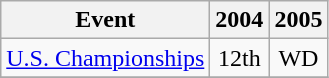<table class="wikitable">
<tr>
<th>Event</th>
<th>2004</th>
<th>2005</th>
</tr>
<tr>
<td><a href='#'>U.S. Championships</a></td>
<td align="center">12th</td>
<td align="center">WD</td>
</tr>
<tr>
</tr>
</table>
